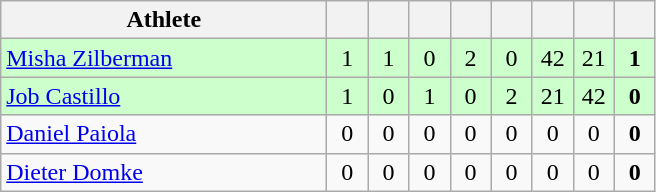<table class=wikitable style="text-align:center">
<tr>
<th width=210>Athlete</th>
<th width=20></th>
<th width=20></th>
<th width=20></th>
<th width=20></th>
<th width=20></th>
<th width=20></th>
<th width=20></th>
<th width=20></th>
</tr>
<tr bgcolor=ccffcc>
<td style="text-align:left"> <a href='#'>Misha Zilberman</a></td>
<td>1</td>
<td>1</td>
<td>0</td>
<td>2</td>
<td>0</td>
<td>42</td>
<td>21</td>
<td><strong>1</strong></td>
</tr>
<tr bgcolor=ccffcc>
<td style="text-align:left"> <a href='#'>Job Castillo</a></td>
<td>1</td>
<td>0</td>
<td>1</td>
<td>0</td>
<td>2</td>
<td>21</td>
<td>42</td>
<td><strong>0</strong></td>
</tr>
<tr>
<td style="text-align:left"> <a href='#'>Daniel Paiola</a></td>
<td>0</td>
<td>0</td>
<td>0</td>
<td>0</td>
<td>0</td>
<td>0</td>
<td>0</td>
<td><strong>0</strong></td>
</tr>
<tr>
<td style="text-align:left"> <a href='#'>Dieter Domke</a></td>
<td>0</td>
<td>0</td>
<td>0</td>
<td>0</td>
<td>0</td>
<td>0</td>
<td>0</td>
<td><strong>0</strong></td>
</tr>
</table>
